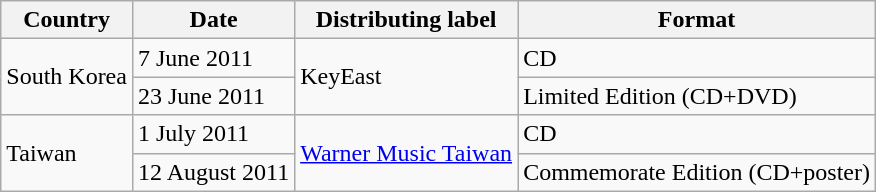<table class="wikitable">
<tr>
<th>Country</th>
<th>Date</th>
<th>Distributing label</th>
<th>Format</th>
</tr>
<tr>
<td rowspan=2>South Korea</td>
<td>7 June 2011</td>
<td rowspan=2>KeyEast</td>
<td>CD</td>
</tr>
<tr>
<td>23 June 2011</td>
<td>Limited Edition (CD+DVD)</td>
</tr>
<tr>
<td rowspan=2>Taiwan</td>
<td>1 July 2011</td>
<td rowspan=2><a href='#'>Warner Music Taiwan</a></td>
<td>CD</td>
</tr>
<tr>
<td>12 August 2011</td>
<td>Commemorate Edition (CD+poster)</td>
</tr>
</table>
